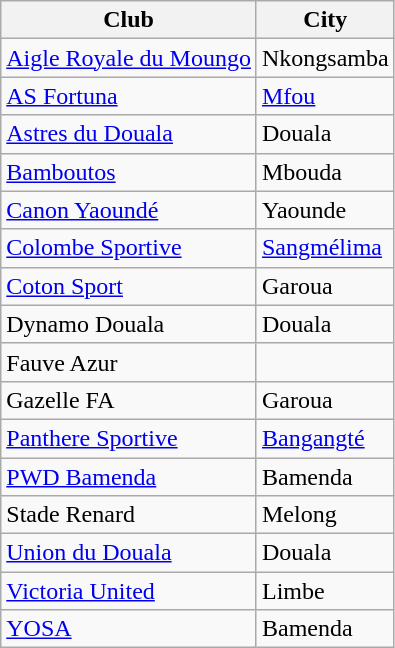<table class="wikitable">
<tr>
<th>Club</th>
<th>City</th>
</tr>
<tr>
<td><a href='#'>Aigle Royale du Moungo</a></td>
<td>Nkongsamba</td>
</tr>
<tr>
<td><a href='#'>AS Fortuna</a></td>
<td><a href='#'>Mfou</a></td>
</tr>
<tr>
<td><a href='#'>Astres du Douala</a></td>
<td>Douala</td>
</tr>
<tr>
<td><a href='#'>Bamboutos</a></td>
<td>Mbouda</td>
</tr>
<tr>
<td><a href='#'>Canon Yaoundé</a></td>
<td>Yaounde</td>
</tr>
<tr>
<td><a href='#'>Colombe Sportive</a></td>
<td><a href='#'>Sangmélima</a></td>
</tr>
<tr>
<td><a href='#'>Coton Sport</a></td>
<td>Garoua</td>
</tr>
<tr>
<td>Dynamo Douala</td>
<td>Douala</td>
</tr>
<tr>
<td>Fauve Azur</td>
<td></td>
</tr>
<tr>
<td>Gazelle FA</td>
<td>Garoua</td>
</tr>
<tr>
<td><a href='#'>Panthere Sportive</a></td>
<td><a href='#'>Bangangté</a></td>
</tr>
<tr>
<td><a href='#'>PWD Bamenda</a></td>
<td>Bamenda</td>
</tr>
<tr>
<td>Stade Renard</td>
<td>Melong</td>
</tr>
<tr>
<td><a href='#'>Union du Douala</a></td>
<td>Douala</td>
</tr>
<tr>
<td><a href='#'>Victoria United</a></td>
<td>Limbe</td>
</tr>
<tr>
<td><a href='#'>YOSA</a></td>
<td>Bamenda</td>
</tr>
</table>
